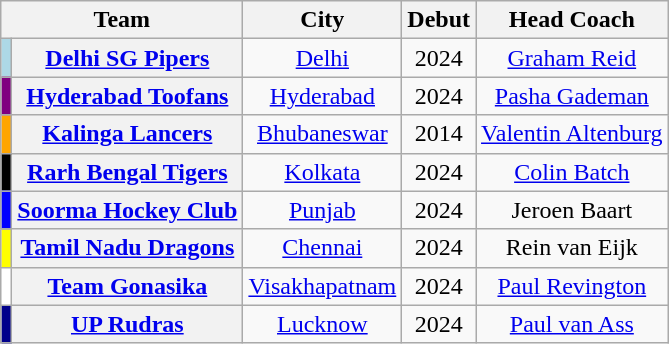<table class="wikitable" style="text-align:center;">
<tr>
<th colspan=2>Team</th>
<th>City</th>
<th>Debut</th>
<th>Head Coach</th>
</tr>
<tr>
<td style="background:lightblue;"></td>
<th align="center"><a href='#'>Delhi SG Pipers</a></th>
<td><a href='#'>Delhi</a></td>
<td>2024</td>
<td> <a href='#'>Graham Reid</a></td>
</tr>
<tr>
<td style="background:purple;"></td>
<th align="center"><a href='#'>Hyderabad Toofans</a></th>
<td><a href='#'>Hyderabad</a></td>
<td>2024</td>
<td> <a href='#'>Pasha Gademan</a></td>
</tr>
<tr>
<td style="background:orange;"></td>
<th align="center"><a href='#'>Kalinga Lancers</a></th>
<td><a href='#'>Bhubaneswar</a></td>
<td>2014</td>
<td> <a href='#'>Valentin Altenburg</a></td>
</tr>
<tr>
<td style="background:black;"></td>
<th align="center"><a href='#'>Rarh Bengal Tigers</a></th>
<td><a href='#'>Kolkata</a></td>
<td>2024</td>
<td> <a href='#'>Colin Batch</a></td>
</tr>
<tr>
<td style="background:blue;"></td>
<th><a href='#'>Soorma Hockey Club</a></th>
<td><a href='#'>Punjab</a></td>
<td>2024</td>
<td> Jeroen Baart</td>
</tr>
<tr>
<td style="background:yellow;"></td>
<th><a href='#'>Tamil Nadu Dragons</a></th>
<td><a href='#'>Chennai</a></td>
<td>2024</td>
<td> Rein van Eijk</td>
</tr>
<tr>
<td style="background:white;"></td>
<th><a href='#'>Team Gonasika</a></th>
<td><a href='#'>Visakhapatnam</a></td>
<td>2024</td>
<td> <a href='#'>Paul Revington</a></td>
</tr>
<tr>
<td style="background:darkblue;"></td>
<th><a href='#'>UP Rudras</a></th>
<td><a href='#'>Lucknow</a></td>
<td>2024</td>
<td> <a href='#'>Paul van Ass</a></td>
</tr>
</table>
